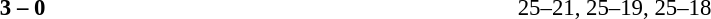<table width=100% cellspacing=1>
<tr>
<th width=20%></th>
<th width=12%></th>
<th width=20%></th>
<th width=33%></th>
<td></td>
</tr>
<tr style=font-size:95%>
<td align=right><strong></strong></td>
<td align=center><strong>3 – 0</strong></td>
<td></td>
<td>25–21, 25–19, 25–18</td>
</tr>
</table>
